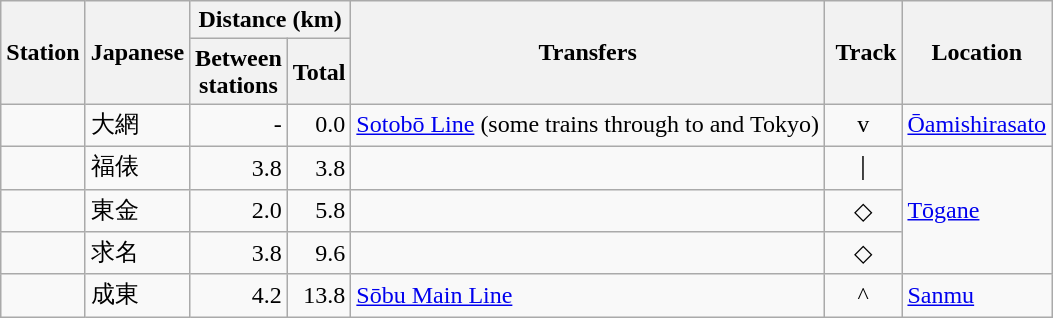<table class="wikitable" rules="all">
<tr>
<th rowspan="2">Station</th>
<th rowspan="2">Japanese</th>
<th colspan="2">Distance (km)</th>
<th rowspan="2">Transfers</th>
<th rowspan="2"> Track</th>
<th rowspan="2">Location</th>
</tr>
<tr>
<th>Between<br>stations</th>
<th>Total</th>
</tr>
<tr>
<td></td>
<td>大網</td>
<td style="text-align:right;">-</td>
<td style="text-align:right;">0.0</td>
<td><a href='#'>Sotobō Line</a> (some trains through to  and Tokyo)</td>
<td style="text-align:center;">v</td>
<td><a href='#'>Ōamishirasato</a></td>
</tr>
<tr>
<td></td>
<td>福俵</td>
<td style="text-align:right;">3.8</td>
<td style="text-align:right;">3.8</td>
<td> </td>
<td style="text-align:center;">｜</td>
<td rowspan="3"><a href='#'>Tōgane</a></td>
</tr>
<tr>
<td></td>
<td>東金</td>
<td style="text-align:right;">2.0</td>
<td style="text-align:right;">5.8</td>
<td> </td>
<td style="text-align:center;">◇</td>
</tr>
<tr>
<td></td>
<td>求名</td>
<td style="text-align:right;">3.8</td>
<td style="text-align:right;">9.6</td>
<td> </td>
<td style="text-align:center;">◇</td>
</tr>
<tr>
<td></td>
<td>成東</td>
<td style="text-align:right;">4.2</td>
<td style="text-align:right;">13.8</td>
<td><a href='#'>Sōbu Main Line</a></td>
<td style="text-align:center;">^</td>
<td><a href='#'>Sanmu</a></td>
</tr>
</table>
